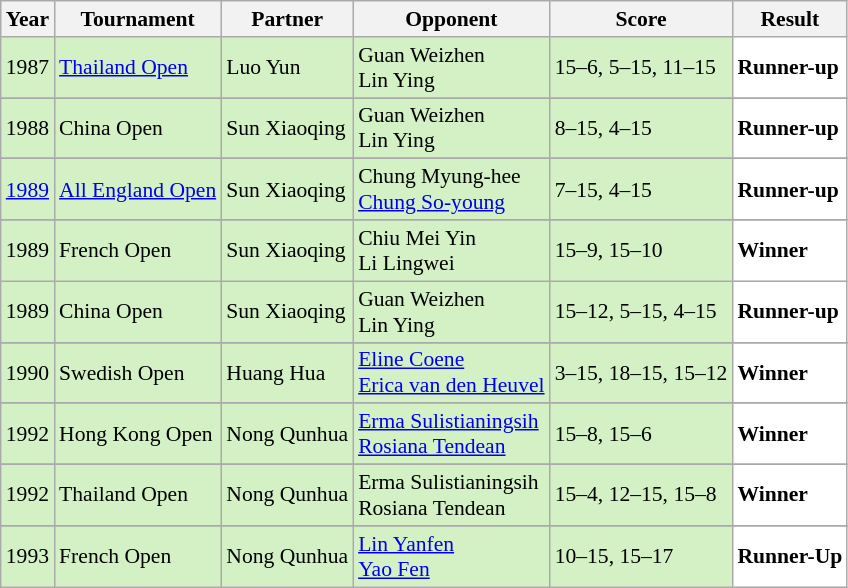<table class="sortable wikitable" style="font-size: 90%;">
<tr>
<th>Year</th>
<th>Tournament</th>
<th>Partner</th>
<th>Opponent</th>
<th>Score</th>
<th>Result</th>
</tr>
<tr style="background:#D4F1C5">
<td align="center">1987</td>
<td align="left"><a href='#'>Thailand Open</a></td>
<td align="left"> Luo Yun</td>
<td align="left"> Guan Weizhen <br>  Lin Ying</td>
<td align="left">15–6, 5–15, 11–15</td>
<td style="text-align:left; background:white"> <strong>Runner-up</strong></td>
</tr>
<tr>
</tr>
<tr style="background:#D4F1C5">
<td align="center">1988</td>
<td align="left">China Open</td>
<td align="left"> Sun Xiaoqing</td>
<td align="left"> Guan Weizhen <br>  Lin Ying</td>
<td align="left">8–15, 4–15</td>
<td style="text-align:left; background:white"> <strong>Runner-up</strong></td>
</tr>
<tr>
</tr>
<tr style="background:#D4F1C5">
<td align="center"><a href='#'>1989</a></td>
<td align="left"><a href='#'>All England Open</a></td>
<td align="left"> Sun Xiaoqing</td>
<td align="left"> Chung Myung-hee <br>  <a href='#'>Chung So-young</a></td>
<td align="left">7–15, 4–15</td>
<td style="text-align:left; background:white"> <strong>Runner-up</strong></td>
</tr>
<tr>
</tr>
<tr style="background:#D4F1C5">
<td align="center">1989</td>
<td align="left">French Open</td>
<td align="left"> Sun Xiaoqing</td>
<td align="left"> Chiu Mei Yin <br>  Li Lingwei</td>
<td align="left">15–9, 15–10</td>
<td style="text-align:left; background:white"> <strong>Winner</strong></td>
</tr>
<tr style="background:#D4F1C5">
<td align="center">1989</td>
<td align="left">China Open</td>
<td align="left"> Sun Xiaoqing</td>
<td align="left"> Guan Weizhen <br>  Lin Ying</td>
<td align="left">15–12, 5–15, 4–15</td>
<td style="text-align:left; background:white"> <strong>Runner-up</strong></td>
</tr>
<tr>
</tr>
<tr style="background:#D4F1C5">
<td align="center">1990</td>
<td align="left">Swedish Open</td>
<td align="left"> Huang Hua</td>
<td align="left"> <a href='#'>Eline Coene</a> <br> <a href='#'>Erica van den Heuvel</a></td>
<td align="left">3–15, 18–15, 15–12</td>
<td style="text-align:left; background:white"> <strong>Winner</strong></td>
</tr>
<tr>
</tr>
<tr style="background:#D4F1C5">
<td align="center">1992</td>
<td align="left">Hong Kong Open</td>
<td align="left"> Nong Qunhua</td>
<td align="left"> <a href='#'>Erma Sulistianingsih</a> <br> <a href='#'>Rosiana Tendean</a></td>
<td align="left">15–8, 15–6</td>
<td style="text-align:left; background:white"> <strong>Winner</strong></td>
</tr>
<tr>
</tr>
<tr style="background:#D4F1C5">
<td align="center">1992</td>
<td align="left">Thailand Open</td>
<td align="left"> Nong Qunhua</td>
<td align="left"> Erma Sulistianingsih <br> Rosiana Tendean</td>
<td align="left">15–4, 12–15, 15–8</td>
<td style="text-align:left; background:white"> <strong>Winner</strong></td>
</tr>
<tr>
</tr>
<tr style="background:#D4F1C5">
<td align="center">1993</td>
<td align="left">French Open</td>
<td align="left"> Nong Qunhua</td>
<td align="left"> <a href='#'>Lin Yanfen</a> <br> <a href='#'>Yao Fen</a></td>
<td align="left">10–15, 15–17</td>
<td style="text-align:left; background:white"> <strong>Runner-Up</strong></td>
</tr>
</table>
